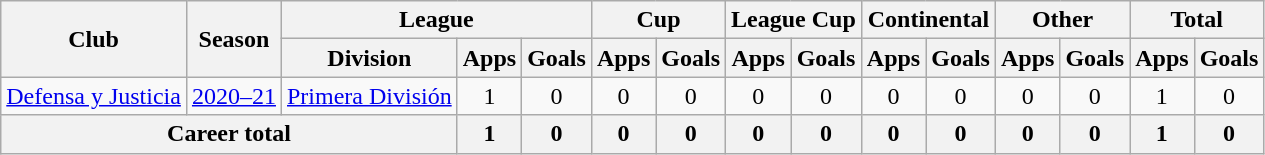<table class="wikitable" style="text-align:center">
<tr>
<th rowspan="2">Club</th>
<th rowspan="2">Season</th>
<th colspan="3">League</th>
<th colspan="2">Cup</th>
<th colspan="2">League Cup</th>
<th colspan="2">Continental</th>
<th colspan="2">Other</th>
<th colspan="2">Total</th>
</tr>
<tr>
<th>Division</th>
<th>Apps</th>
<th>Goals</th>
<th>Apps</th>
<th>Goals</th>
<th>Apps</th>
<th>Goals</th>
<th>Apps</th>
<th>Goals</th>
<th>Apps</th>
<th>Goals</th>
<th>Apps</th>
<th>Goals</th>
</tr>
<tr>
<td rowspan="1"><a href='#'>Defensa y Justicia</a></td>
<td><a href='#'>2020–21</a></td>
<td rowspan="1"><a href='#'>Primera División</a></td>
<td>1</td>
<td>0</td>
<td>0</td>
<td>0</td>
<td>0</td>
<td>0</td>
<td>0</td>
<td>0</td>
<td>0</td>
<td>0</td>
<td>1</td>
<td>0</td>
</tr>
<tr>
<th colspan="3">Career total</th>
<th>1</th>
<th>0</th>
<th>0</th>
<th>0</th>
<th>0</th>
<th>0</th>
<th>0</th>
<th>0</th>
<th>0</th>
<th>0</th>
<th>1</th>
<th>0</th>
</tr>
</table>
